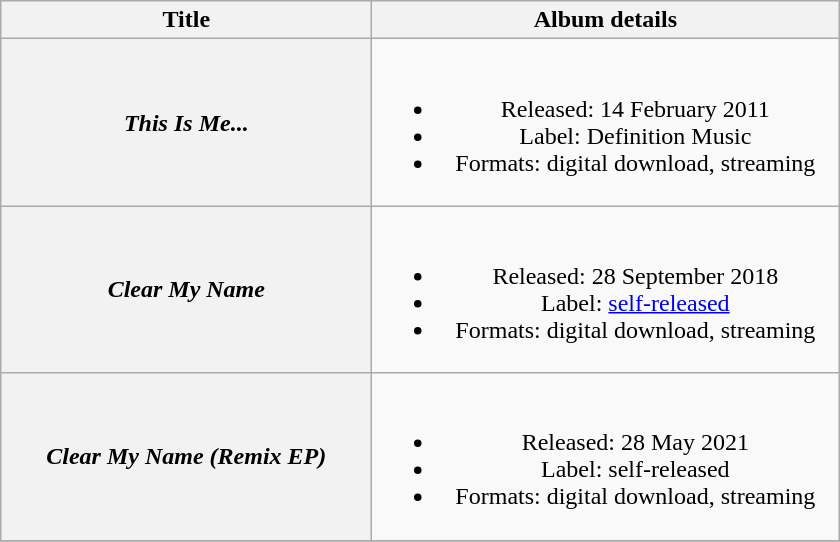<table class="wikitable plainrowheaders" style="text-align:center;">
<tr>
<th scope="col" style="width:15em;">Title</th>
<th scope="col" style="width:19em;">Album details</th>
</tr>
<tr>
<th scope="row"><em>This Is Me...</em></th>
<td><br><ul><li>Released: 14 February 2011</li><li>Label: Definition Music</li><li>Formats: digital download, streaming</li></ul></td>
</tr>
<tr>
<th scope="row"><em>Clear My Name</em></th>
<td><br><ul><li>Released: 28 September 2018</li><li>Label: <a href='#'>self-released</a></li><li>Formats: digital download, streaming</li></ul></td>
</tr>
<tr>
<th scope="row"><em>Clear My Name (Remix EP)</em></th>
<td><br><ul><li>Released: 28 May 2021</li><li>Label: self-released</li><li>Formats: digital download, streaming</li></ul></td>
</tr>
<tr>
</tr>
</table>
